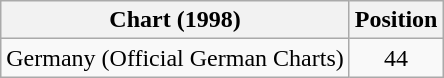<table class="wikitable sortable plainrowheaders" style="text-align:center">
<tr>
<th scope="col">Chart (1998)</th>
<th scope="col">Position</th>
</tr>
<tr>
<td align="left">Germany (Official German Charts)</td>
<td align="center">44</td>
</tr>
</table>
